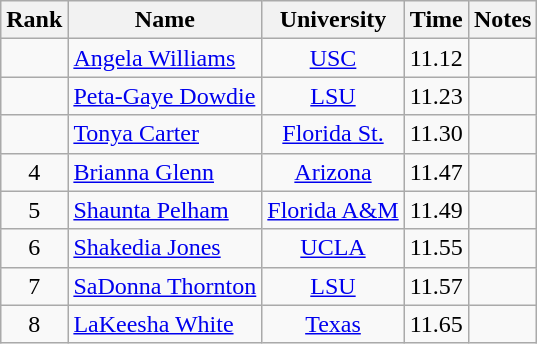<table class="wikitable sortable" style="text-align:center">
<tr>
<th>Rank</th>
<th>Name</th>
<th>University</th>
<th>Time</th>
<th>Notes</th>
</tr>
<tr>
<td></td>
<td align=left><a href='#'>Angela Williams</a></td>
<td><a href='#'>USC</a></td>
<td>11.12</td>
<td></td>
</tr>
<tr>
<td></td>
<td align=left><a href='#'>Peta-Gaye Dowdie</a> </td>
<td><a href='#'>LSU</a></td>
<td>11.23</td>
<td></td>
</tr>
<tr>
<td></td>
<td align=left><a href='#'>Tonya Carter</a></td>
<td><a href='#'>Florida St.</a></td>
<td>11.30</td>
<td></td>
</tr>
<tr>
<td>4</td>
<td align=left><a href='#'>Brianna Glenn</a></td>
<td><a href='#'>Arizona</a></td>
<td>11.47</td>
<td></td>
</tr>
<tr>
<td>5</td>
<td align=left><a href='#'>Shaunta Pelham</a></td>
<td><a href='#'>Florida A&M</a></td>
<td>11.49</td>
<td></td>
</tr>
<tr>
<td>6</td>
<td align=left><a href='#'>Shakedia Jones</a></td>
<td><a href='#'>UCLA</a></td>
<td>11.55</td>
<td></td>
</tr>
<tr>
<td>7</td>
<td align=left><a href='#'>SaDonna Thornton</a></td>
<td><a href='#'>LSU</a></td>
<td>11.57</td>
<td></td>
</tr>
<tr>
<td>8</td>
<td align=left><a href='#'>LaKeesha White</a></td>
<td><a href='#'>Texas</a></td>
<td>11.65</td>
<td></td>
</tr>
</table>
